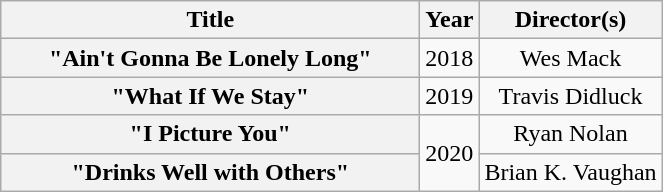<table class="wikitable plainrowheaders" style="text-align:center;">
<tr>
<th scope="col" style="width:17em;">Title</th>
<th scope="col">Year</th>
<th scope="col">Director(s)</th>
</tr>
<tr>
<th scope="row">"Ain't Gonna Be Lonely Long"</th>
<td>2018</td>
<td>Wes Mack</td>
</tr>
<tr>
<th scope="row">"What If We Stay"</th>
<td>2019</td>
<td>Travis Didluck</td>
</tr>
<tr>
<th scope="row">"I Picture You"</th>
<td rowspan="2">2020</td>
<td>Ryan Nolan</td>
</tr>
<tr>
<th scope="row">"Drinks Well with Others"</th>
<td>Brian K. Vaughan</td>
</tr>
</table>
